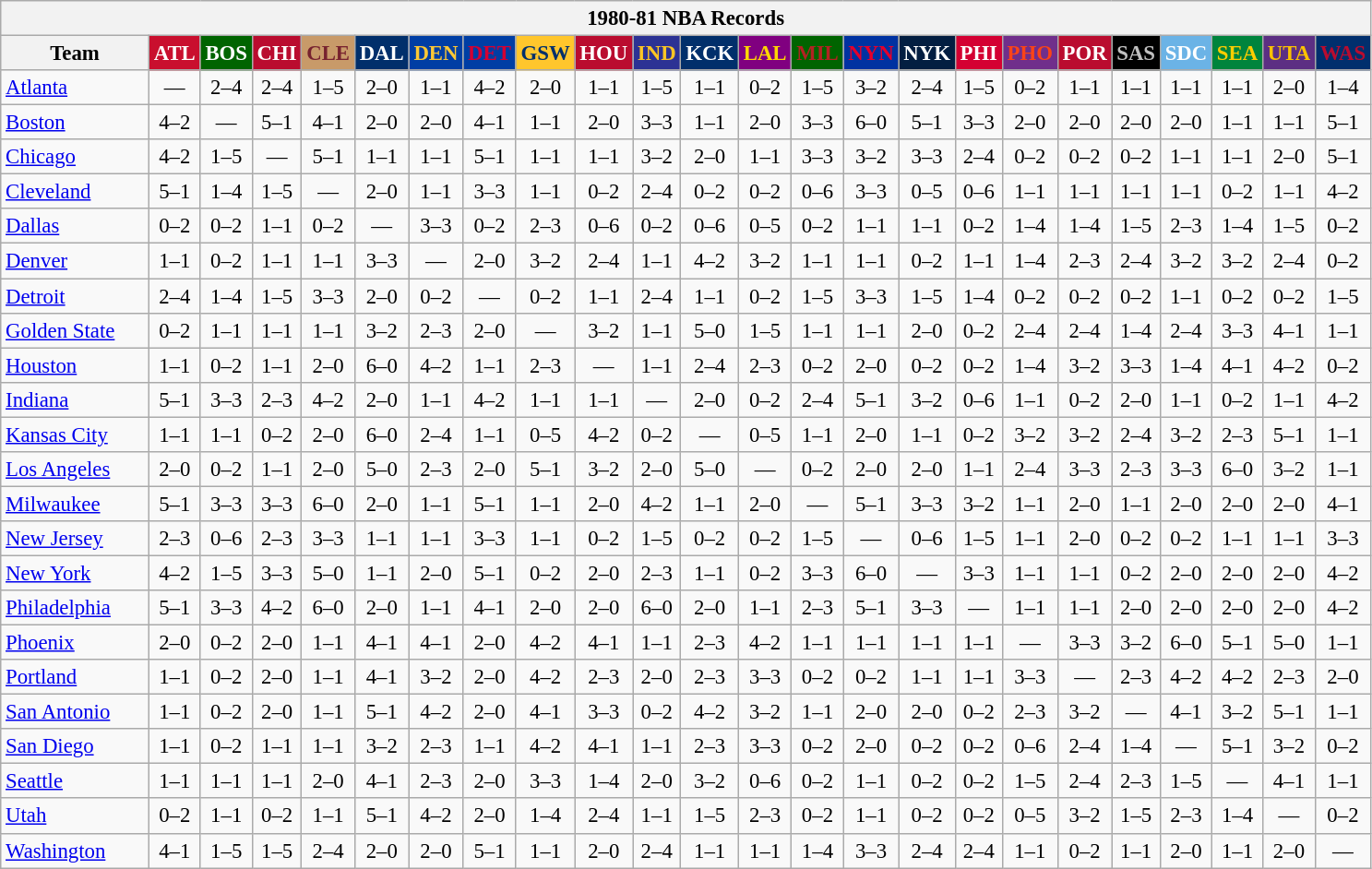<table class="wikitable" style="font-size:95%; text-align:center;">
<tr>
<th colspan=24>1980-81 NBA Records</th>
</tr>
<tr>
<th width=100>Team</th>
<th style="background:#C90F2E;color:#FFFFFF;width=35">ATL</th>
<th style="background:#006400;color:#FFFFFF;width=35">BOS</th>
<th style="background:#BA0C2F;color:#FFFFFF;width=35">CHI</th>
<th style="background:#C89A69;color:#77222F;width=35">CLE</th>
<th style="background:#012F6B;color:#FFFFFF;width=35">DAL</th>
<th style="background:#003EA4;color:#FDC835;width=35">DEN</th>
<th style="background:#003EA4;color:#D50032;width=35">DET</th>
<th style="background:#FFC62C;color:#012F6B;width=35">GSW</th>
<th style="background:#BA0C2F;color:#FFFFFF;width=35">HOU</th>
<th style="background:#2C3294;color:#FCC624;width=35">IND</th>
<th style="background:#012F6B;color:#FFFFFF;width=35">KCK</th>
<th style="background:#800080;color:#FFD700;width=35">LAL</th>
<th style="background:#006400;color:#B22222;width=35">MIL</th>
<th style="background:#0032A1;color:#E5002B;width=35">NYN</th>
<th style="background:#031E41;color:#FFFFFF;width=35">NYK</th>
<th style="background:#D40032;color:#FFFFFF;width=35">PHI</th>
<th style="background:#702F8B;color:#FA4417;width=35">PHO</th>
<th style="background:#BA0C2F;color:#FFFFFF;width=35">POR</th>
<th style="background:#000000;color:#C0C0C0;width=35">SAS</th>
<th style="background:#6BB3E6;color:#FFFFFF;width=35">SDC</th>
<th style="background:#00843D;color:#FFCD01;width=35">SEA</th>
<th style="background:#5C2F83;color:#FCC200;width=35">UTA</th>
<th style="background:#012F6D;color:#BA0C2F;width=35">WAS</th>
</tr>
<tr>
<td style="text-align:left;"><a href='#'>Atlanta</a></td>
<td>—</td>
<td>2–4</td>
<td>2–4</td>
<td>1–5</td>
<td>2–0</td>
<td>1–1</td>
<td>4–2</td>
<td>2–0</td>
<td>1–1</td>
<td>1–5</td>
<td>1–1</td>
<td>0–2</td>
<td>1–5</td>
<td>3–2</td>
<td>2–4</td>
<td>1–5</td>
<td>0–2</td>
<td>1–1</td>
<td>1–1</td>
<td>1–1</td>
<td>1–1</td>
<td>2–0</td>
<td>1–4</td>
</tr>
<tr>
<td style="text-align:left;"><a href='#'>Boston</a></td>
<td>4–2</td>
<td>—</td>
<td>5–1</td>
<td>4–1</td>
<td>2–0</td>
<td>2–0</td>
<td>4–1</td>
<td>1–1</td>
<td>2–0</td>
<td>3–3</td>
<td>1–1</td>
<td>2–0</td>
<td>3–3</td>
<td>6–0</td>
<td>5–1</td>
<td>3–3</td>
<td>2–0</td>
<td>2–0</td>
<td>2–0</td>
<td>2–0</td>
<td>1–1</td>
<td>1–1</td>
<td>5–1</td>
</tr>
<tr>
<td style="text-align:left;"><a href='#'>Chicago</a></td>
<td>4–2</td>
<td>1–5</td>
<td>—</td>
<td>5–1</td>
<td>1–1</td>
<td>1–1</td>
<td>5–1</td>
<td>1–1</td>
<td>1–1</td>
<td>3–2</td>
<td>2–0</td>
<td>1–1</td>
<td>3–3</td>
<td>3–2</td>
<td>3–3</td>
<td>2–4</td>
<td>0–2</td>
<td>0–2</td>
<td>0–2</td>
<td>1–1</td>
<td>1–1</td>
<td>2–0</td>
<td>5–1</td>
</tr>
<tr>
<td style="text-align:left;"><a href='#'>Cleveland</a></td>
<td>5–1</td>
<td>1–4</td>
<td>1–5</td>
<td>—</td>
<td>2–0</td>
<td>1–1</td>
<td>3–3</td>
<td>1–1</td>
<td>0–2</td>
<td>2–4</td>
<td>0–2</td>
<td>0–2</td>
<td>0–6</td>
<td>3–3</td>
<td>0–5</td>
<td>0–6</td>
<td>1–1</td>
<td>1–1</td>
<td>1–1</td>
<td>1–1</td>
<td>0–2</td>
<td>1–1</td>
<td>4–2</td>
</tr>
<tr>
<td style="text-align:left;"><a href='#'>Dallas</a></td>
<td>0–2</td>
<td>0–2</td>
<td>1–1</td>
<td>0–2</td>
<td>—</td>
<td>3–3</td>
<td>0–2</td>
<td>2–3</td>
<td>0–6</td>
<td>0–2</td>
<td>0–6</td>
<td>0–5</td>
<td>0–2</td>
<td>1–1</td>
<td>1–1</td>
<td>0–2</td>
<td>1–4</td>
<td>1–4</td>
<td>1–5</td>
<td>2–3</td>
<td>1–4</td>
<td>1–5</td>
<td>0–2</td>
</tr>
<tr>
<td style="text-align:left;"><a href='#'>Denver</a></td>
<td>1–1</td>
<td>0–2</td>
<td>1–1</td>
<td>1–1</td>
<td>3–3</td>
<td>—</td>
<td>2–0</td>
<td>3–2</td>
<td>2–4</td>
<td>1–1</td>
<td>4–2</td>
<td>3–2</td>
<td>1–1</td>
<td>1–1</td>
<td>0–2</td>
<td>1–1</td>
<td>1–4</td>
<td>2–3</td>
<td>2–4</td>
<td>3–2</td>
<td>3–2</td>
<td>2–4</td>
<td>0–2</td>
</tr>
<tr>
<td style="text-align:left;"><a href='#'>Detroit</a></td>
<td>2–4</td>
<td>1–4</td>
<td>1–5</td>
<td>3–3</td>
<td>2–0</td>
<td>0–2</td>
<td>—</td>
<td>0–2</td>
<td>1–1</td>
<td>2–4</td>
<td>1–1</td>
<td>0–2</td>
<td>1–5</td>
<td>3–3</td>
<td>1–5</td>
<td>1–4</td>
<td>0–2</td>
<td>0–2</td>
<td>0–2</td>
<td>1–1</td>
<td>0–2</td>
<td>0–2</td>
<td>1–5</td>
</tr>
<tr>
<td style="text-align:left;"><a href='#'>Golden State</a></td>
<td>0–2</td>
<td>1–1</td>
<td>1–1</td>
<td>1–1</td>
<td>3–2</td>
<td>2–3</td>
<td>2–0</td>
<td>—</td>
<td>3–2</td>
<td>1–1</td>
<td>5–0</td>
<td>1–5</td>
<td>1–1</td>
<td>1–1</td>
<td>2–0</td>
<td>0–2</td>
<td>2–4</td>
<td>2–4</td>
<td>1–4</td>
<td>2–4</td>
<td>3–3</td>
<td>4–1</td>
<td>1–1</td>
</tr>
<tr>
<td style="text-align:left;"><a href='#'>Houston</a></td>
<td>1–1</td>
<td>0–2</td>
<td>1–1</td>
<td>2–0</td>
<td>6–0</td>
<td>4–2</td>
<td>1–1</td>
<td>2–3</td>
<td>—</td>
<td>1–1</td>
<td>2–4</td>
<td>2–3</td>
<td>0–2</td>
<td>2–0</td>
<td>0–2</td>
<td>0–2</td>
<td>1–4</td>
<td>3–2</td>
<td>3–3</td>
<td>1–4</td>
<td>4–1</td>
<td>4–2</td>
<td>0–2</td>
</tr>
<tr>
<td style="text-align:left;"><a href='#'>Indiana</a></td>
<td>5–1</td>
<td>3–3</td>
<td>2–3</td>
<td>4–2</td>
<td>2–0</td>
<td>1–1</td>
<td>4–2</td>
<td>1–1</td>
<td>1–1</td>
<td>—</td>
<td>2–0</td>
<td>0–2</td>
<td>2–4</td>
<td>5–1</td>
<td>3–2</td>
<td>0–6</td>
<td>1–1</td>
<td>0–2</td>
<td>2–0</td>
<td>1–1</td>
<td>0–2</td>
<td>1–1</td>
<td>4–2</td>
</tr>
<tr>
<td style="text-align:left;"><a href='#'>Kansas City</a></td>
<td>1–1</td>
<td>1–1</td>
<td>0–2</td>
<td>2–0</td>
<td>6–0</td>
<td>2–4</td>
<td>1–1</td>
<td>0–5</td>
<td>4–2</td>
<td>0–2</td>
<td>—</td>
<td>0–5</td>
<td>1–1</td>
<td>2–0</td>
<td>1–1</td>
<td>0–2</td>
<td>3–2</td>
<td>3–2</td>
<td>2–4</td>
<td>3–2</td>
<td>2–3</td>
<td>5–1</td>
<td>1–1</td>
</tr>
<tr>
<td style="text-align:left;"><a href='#'>Los Angeles</a></td>
<td>2–0</td>
<td>0–2</td>
<td>1–1</td>
<td>2–0</td>
<td>5–0</td>
<td>2–3</td>
<td>2–0</td>
<td>5–1</td>
<td>3–2</td>
<td>2–0</td>
<td>5–0</td>
<td>—</td>
<td>0–2</td>
<td>2–0</td>
<td>2–0</td>
<td>1–1</td>
<td>2–4</td>
<td>3–3</td>
<td>2–3</td>
<td>3–3</td>
<td>6–0</td>
<td>3–2</td>
<td>1–1</td>
</tr>
<tr>
<td style="text-align:left;"><a href='#'>Milwaukee</a></td>
<td>5–1</td>
<td>3–3</td>
<td>3–3</td>
<td>6–0</td>
<td>2–0</td>
<td>1–1</td>
<td>5–1</td>
<td>1–1</td>
<td>2–0</td>
<td>4–2</td>
<td>1–1</td>
<td>2–0</td>
<td>—</td>
<td>5–1</td>
<td>3–3</td>
<td>3–2</td>
<td>1–1</td>
<td>2–0</td>
<td>1–1</td>
<td>2–0</td>
<td>2–0</td>
<td>2–0</td>
<td>4–1</td>
</tr>
<tr>
<td style="text-align:left;"><a href='#'>New Jersey</a></td>
<td>2–3</td>
<td>0–6</td>
<td>2–3</td>
<td>3–3</td>
<td>1–1</td>
<td>1–1</td>
<td>3–3</td>
<td>1–1</td>
<td>0–2</td>
<td>1–5</td>
<td>0–2</td>
<td>0–2</td>
<td>1–5</td>
<td>—</td>
<td>0–6</td>
<td>1–5</td>
<td>1–1</td>
<td>2–0</td>
<td>0–2</td>
<td>0–2</td>
<td>1–1</td>
<td>1–1</td>
<td>3–3</td>
</tr>
<tr>
<td style="text-align:left;"><a href='#'>New York</a></td>
<td>4–2</td>
<td>1–5</td>
<td>3–3</td>
<td>5–0</td>
<td>1–1</td>
<td>2–0</td>
<td>5–1</td>
<td>0–2</td>
<td>2–0</td>
<td>2–3</td>
<td>1–1</td>
<td>0–2</td>
<td>3–3</td>
<td>6–0</td>
<td>—</td>
<td>3–3</td>
<td>1–1</td>
<td>1–1</td>
<td>0–2</td>
<td>2–0</td>
<td>2–0</td>
<td>2–0</td>
<td>4–2</td>
</tr>
<tr>
<td style="text-align:left;"><a href='#'>Philadelphia</a></td>
<td>5–1</td>
<td>3–3</td>
<td>4–2</td>
<td>6–0</td>
<td>2–0</td>
<td>1–1</td>
<td>4–1</td>
<td>2–0</td>
<td>2–0</td>
<td>6–0</td>
<td>2–0</td>
<td>1–1</td>
<td>2–3</td>
<td>5–1</td>
<td>3–3</td>
<td>—</td>
<td>1–1</td>
<td>1–1</td>
<td>2–0</td>
<td>2–0</td>
<td>2–0</td>
<td>2–0</td>
<td>4–2</td>
</tr>
<tr>
<td style="text-align:left;"><a href='#'>Phoenix</a></td>
<td>2–0</td>
<td>0–2</td>
<td>2–0</td>
<td>1–1</td>
<td>4–1</td>
<td>4–1</td>
<td>2–0</td>
<td>4–2</td>
<td>4–1</td>
<td>1–1</td>
<td>2–3</td>
<td>4–2</td>
<td>1–1</td>
<td>1–1</td>
<td>1–1</td>
<td>1–1</td>
<td>—</td>
<td>3–3</td>
<td>3–2</td>
<td>6–0</td>
<td>5–1</td>
<td>5–0</td>
<td>1–1</td>
</tr>
<tr>
<td style="text-align:left;"><a href='#'>Portland</a></td>
<td>1–1</td>
<td>0–2</td>
<td>2–0</td>
<td>1–1</td>
<td>4–1</td>
<td>3–2</td>
<td>2–0</td>
<td>4–2</td>
<td>2–3</td>
<td>2–0</td>
<td>2–3</td>
<td>3–3</td>
<td>0–2</td>
<td>0–2</td>
<td>1–1</td>
<td>1–1</td>
<td>3–3</td>
<td>—</td>
<td>2–3</td>
<td>4–2</td>
<td>4–2</td>
<td>2–3</td>
<td>2–0</td>
</tr>
<tr>
<td style="text-align:left;"><a href='#'>San Antonio</a></td>
<td>1–1</td>
<td>0–2</td>
<td>2–0</td>
<td>1–1</td>
<td>5–1</td>
<td>4–2</td>
<td>2–0</td>
<td>4–1</td>
<td>3–3</td>
<td>0–2</td>
<td>4–2</td>
<td>3–2</td>
<td>1–1</td>
<td>2–0</td>
<td>2–0</td>
<td>0–2</td>
<td>2–3</td>
<td>3–2</td>
<td>—</td>
<td>4–1</td>
<td>3–2</td>
<td>5–1</td>
<td>1–1</td>
</tr>
<tr>
<td style="text-align:left;"><a href='#'>San Diego</a></td>
<td>1–1</td>
<td>0–2</td>
<td>1–1</td>
<td>1–1</td>
<td>3–2</td>
<td>2–3</td>
<td>1–1</td>
<td>4–2</td>
<td>4–1</td>
<td>1–1</td>
<td>2–3</td>
<td>3–3</td>
<td>0–2</td>
<td>2–0</td>
<td>0–2</td>
<td>0–2</td>
<td>0–6</td>
<td>2–4</td>
<td>1–4</td>
<td>—</td>
<td>5–1</td>
<td>3–2</td>
<td>0–2</td>
</tr>
<tr>
<td style="text-align:left;"><a href='#'>Seattle</a></td>
<td>1–1</td>
<td>1–1</td>
<td>1–1</td>
<td>2–0</td>
<td>4–1</td>
<td>2–3</td>
<td>2–0</td>
<td>3–3</td>
<td>1–4</td>
<td>2–0</td>
<td>3–2</td>
<td>0–6</td>
<td>0–2</td>
<td>1–1</td>
<td>0–2</td>
<td>0–2</td>
<td>1–5</td>
<td>2–4</td>
<td>2–3</td>
<td>1–5</td>
<td>—</td>
<td>4–1</td>
<td>1–1</td>
</tr>
<tr>
<td style="text-align:left;"><a href='#'>Utah</a></td>
<td>0–2</td>
<td>1–1</td>
<td>0–2</td>
<td>1–1</td>
<td>5–1</td>
<td>4–2</td>
<td>2–0</td>
<td>1–4</td>
<td>2–4</td>
<td>1–1</td>
<td>1–5</td>
<td>2–3</td>
<td>0–2</td>
<td>1–1</td>
<td>0–2</td>
<td>0–2</td>
<td>0–5</td>
<td>3–2</td>
<td>1–5</td>
<td>2–3</td>
<td>1–4</td>
<td>—</td>
<td>0–2</td>
</tr>
<tr>
<td style="text-align:left;"><a href='#'>Washington</a></td>
<td>4–1</td>
<td>1–5</td>
<td>1–5</td>
<td>2–4</td>
<td>2–0</td>
<td>2–0</td>
<td>5–1</td>
<td>1–1</td>
<td>2–0</td>
<td>2–4</td>
<td>1–1</td>
<td>1–1</td>
<td>1–4</td>
<td>3–3</td>
<td>2–4</td>
<td>2–4</td>
<td>1–1</td>
<td>0–2</td>
<td>1–1</td>
<td>2–0</td>
<td>1–1</td>
<td>2–0</td>
<td>—</td>
</tr>
</table>
